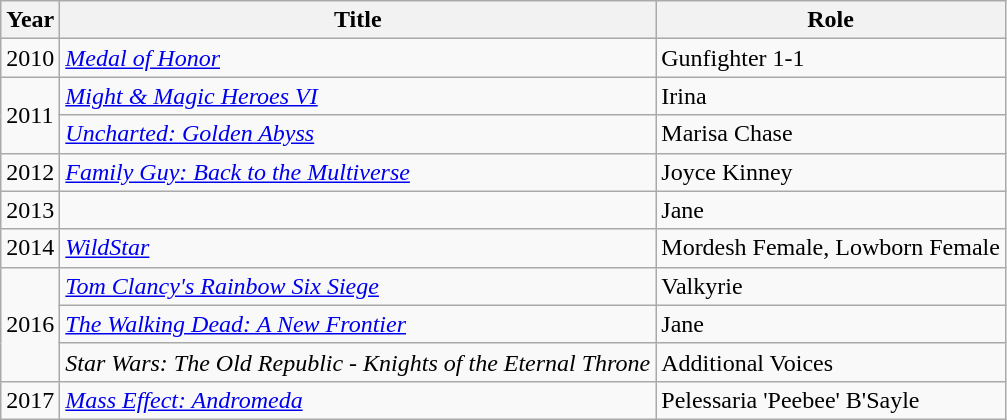<table class="wikitable sortable">
<tr>
<th>Year</th>
<th>Title</th>
<th>Role</th>
</tr>
<tr>
<td>2010</td>
<td><em><a href='#'>Medal of Honor</a></em></td>
<td>Gunfighter 1-1</td>
</tr>
<tr>
<td rowspan=2>2011</td>
<td><em><a href='#'>Might & Magic Heroes VI</a></em></td>
<td>Irina</td>
</tr>
<tr>
<td><em><a href='#'>Uncharted: Golden Abyss</a></em></td>
<td>Marisa Chase</td>
</tr>
<tr>
<td>2012</td>
<td><em><a href='#'>Family Guy: Back to the Multiverse</a></em></td>
<td>Joyce Kinney</td>
</tr>
<tr>
<td>2013</td>
<td><em></em></td>
<td>Jane</td>
</tr>
<tr>
<td>2014</td>
<td><em><a href='#'>WildStar</a></em></td>
<td>Mordesh Female, Lowborn Female</td>
</tr>
<tr>
<td rowspan=3>2016</td>
<td><em><a href='#'>Tom Clancy's Rainbow Six Siege</a></em></td>
<td>Valkyrie</td>
</tr>
<tr>
<td><em><a href='#'>The Walking Dead: A New Frontier</a></em></td>
<td>Jane</td>
</tr>
<tr>
<td><em>Star Wars: The Old Republic - Knights of the Eternal Throne</em></td>
<td>Additional Voices</td>
</tr>
<tr>
<td>2017</td>
<td><em><a href='#'>Mass Effect: Andromeda</a></em></td>
<td>Pelessaria 'Peebee' B'Sayle</td>
</tr>
</table>
